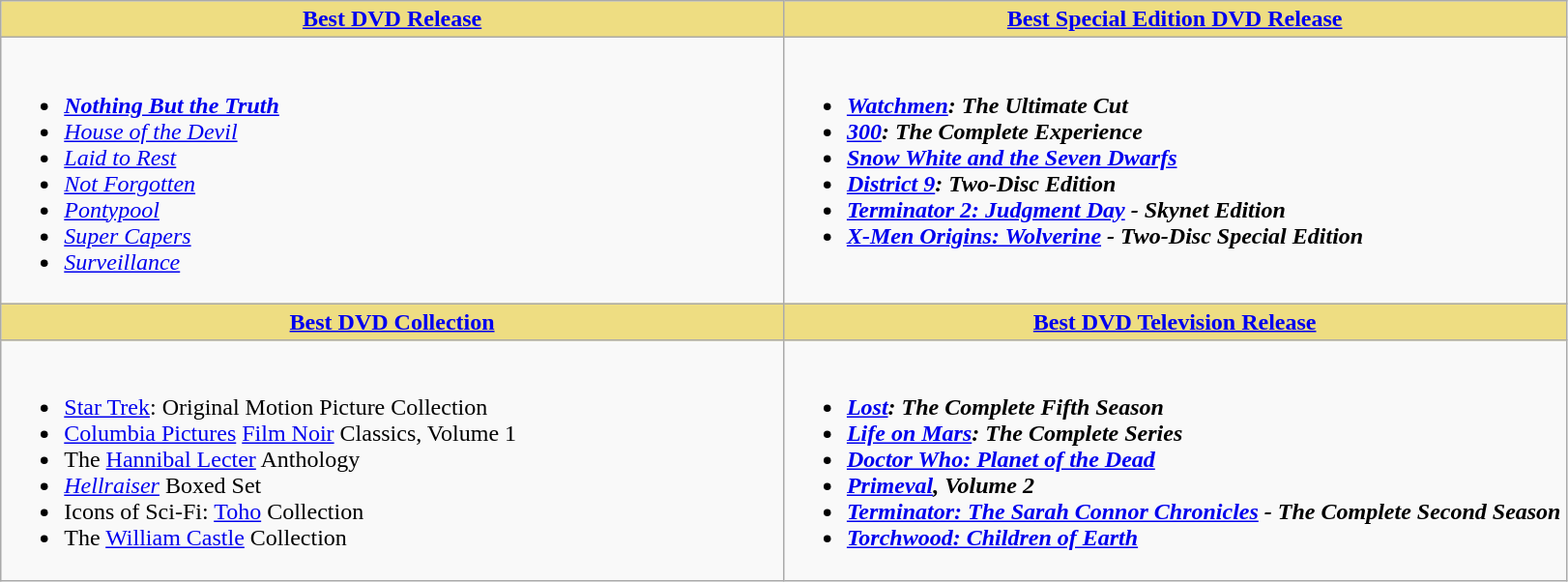<table class=wikitable>
<tr>
<th style="background:#EEDD82; width:50%"><a href='#'>Best DVD Release</a></th>
<th style="background:#EEDD82; width:50%"><a href='#'>Best Special Edition DVD Release</a></th>
</tr>
<tr>
<td valign="top"><br><ul><li><strong><em><a href='#'>Nothing But the Truth</a></em></strong></li><li><em><a href='#'>House of the Devil</a></em></li><li><em><a href='#'>Laid to Rest</a></em></li><li><em><a href='#'>Not Forgotten</a></em></li><li><em><a href='#'>Pontypool</a></em></li><li><em><a href='#'>Super Capers</a></em></li><li><em><a href='#'>Surveillance</a></em></li></ul></td>
<td valign="top"><br><ul><li><strong><em><a href='#'>Watchmen</a><em>: The Ultimate Cut<strong></li><li></em><a href='#'>300</a><em>: The Complete Experience</li><li></em><a href='#'>Snow White and the Seven Dwarfs</a><em></li><li></em><a href='#'>District 9</a><em>: Two-Disc Edition</li><li></em><a href='#'>Terminator 2: Judgment Day</a><em> - Skynet Edition</li><li></em><a href='#'>X-Men Origins: Wolverine</a><em> - Two-Disc Special Edition</li></ul></td>
</tr>
<tr>
<th style="background:#EEDD82; width:50%"><a href='#'>Best DVD Collection</a></th>
<th style="background:#EEDD82; width:50%"><a href='#'>Best DVD Television Release</a></th>
</tr>
<tr>
<td valign="top"><br><ul><li></em></strong><a href='#'>Star Trek</a></em>: Original Motion Picture Collection</strong></li><li><a href='#'>Columbia Pictures</a> <a href='#'>Film Noir</a> Classics, Volume 1</li><li>The <a href='#'>Hannibal Lecter</a> Anthology</li><li><em><a href='#'>Hellraiser</a></em> Boxed Set</li><li>Icons of Sci-Fi: <a href='#'>Toho</a> Collection</li><li>The <a href='#'>William Castle</a> Collection</li></ul></td>
<td valign="top"><br><ul><li><strong><em><a href='#'>Lost</a><em>: The Complete Fifth Season<strong></li><li></em><a href='#'>Life on Mars</a>: The Complete Series<em></li><li></em><a href='#'>Doctor Who: Planet of the Dead</a><em></li><li></em><a href='#'>Primeval</a><em>, Volume 2</li><li></em><a href='#'>Terminator: The Sarah Connor Chronicles</a><em> - The Complete Second Season</li><li></em><a href='#'>Torchwood: Children of Earth</a><em></li></ul></td>
</tr>
</table>
